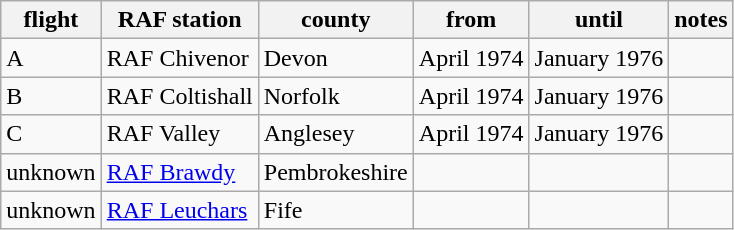<table class=wikitable>
<tr>
<th>flight</th>
<th>RAF station</th>
<th>county</th>
<th>from</th>
<th>until</th>
<th>notes</th>
</tr>
<tr>
<td>A</td>
<td>RAF Chivenor</td>
<td>Devon</td>
<td>April 1974</td>
<td>January 1976</td>
<td></td>
</tr>
<tr>
<td>B</td>
<td>RAF Coltishall</td>
<td>Norfolk</td>
<td>April 1974</td>
<td>January 1976</td>
<td></td>
</tr>
<tr>
<td>C</td>
<td>RAF Valley</td>
<td>Anglesey</td>
<td>April 1974</td>
<td>January 1976</td>
<td></td>
</tr>
<tr>
<td>unknown</td>
<td><a href='#'>RAF Brawdy</a></td>
<td>Pembrokeshire</td>
<td></td>
<td></td>
<td></td>
</tr>
<tr>
<td>unknown</td>
<td><a href='#'>RAF Leuchars</a></td>
<td>Fife</td>
<td></td>
<td></td>
<td></td>
</tr>
</table>
